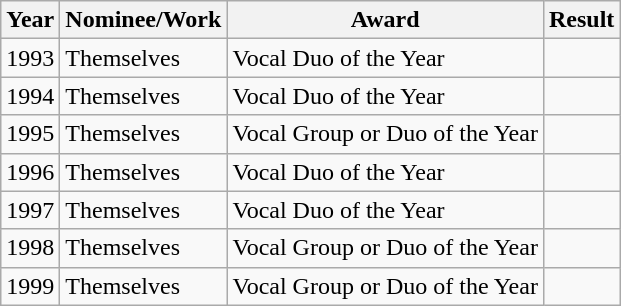<table class="wikitable">
<tr>
<th>Year</th>
<th>Nominee/Work</th>
<th>Award</th>
<th>Result</th>
</tr>
<tr>
<td>1993</td>
<td>Themselves</td>
<td>Vocal Duo of the Year</td>
<td></td>
</tr>
<tr>
<td>1994</td>
<td>Themselves</td>
<td>Vocal Duo of the Year</td>
<td></td>
</tr>
<tr>
<td>1995</td>
<td>Themselves</td>
<td>Vocal Group or Duo of the Year</td>
<td></td>
</tr>
<tr>
<td>1996</td>
<td>Themselves</td>
<td>Vocal Duo of the Year</td>
<td></td>
</tr>
<tr>
<td>1997</td>
<td>Themselves</td>
<td>Vocal Duo of the Year</td>
<td></td>
</tr>
<tr>
<td>1998</td>
<td>Themselves</td>
<td>Vocal Group or Duo of the Year</td>
<td></td>
</tr>
<tr>
<td>1999</td>
<td>Themselves</td>
<td>Vocal Group or Duo of the Year</td>
<td></td>
</tr>
</table>
